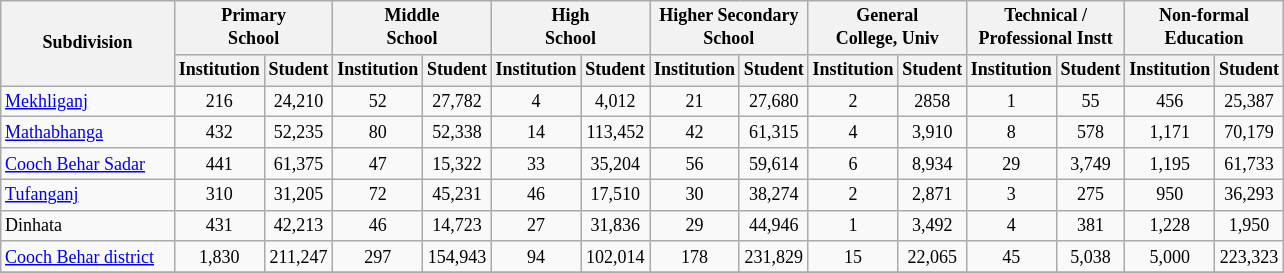<table class="wikitable" style="text-align:center;font-size: 9pt">
<tr>
<th width="110" rowspan="2">Subdivision</th>
<th colspan="2">Primary<br>School</th>
<th colspan="2">Middle<br>School</th>
<th colspan="2">High<br>School</th>
<th colspan="2">Higher Secondary<br>School</th>
<th colspan="2">General<br>College, Univ</th>
<th colspan="2">Technical /<br>Professional Instt</th>
<th colspan="2">Non-formal<br>Education</th>
</tr>
<tr>
<th width="30">Institution</th>
<th width="30">Student</th>
<th width="30">Institution</th>
<th width="30">Student</th>
<th width="30">Institution</th>
<th width="30">Student</th>
<th width="30">Institution</th>
<th width="30">Student</th>
<th width="30">Institution</th>
<th width="30">Student</th>
<th width="30">Institution</th>
<th width="30">Student</th>
<th width="30">Institution</th>
<th width="30">Student<br></th>
</tr>
<tr>
<td align=left><a href='#'>Mekhliganj</a></td>
<td align="center">216</td>
<td align="center">24,210</td>
<td align="center">52</td>
<td align="center">27,782</td>
<td align="center">4</td>
<td align="center">4,012</td>
<td align="center">21</td>
<td align="center">27,680</td>
<td align="center">2</td>
<td align="center">2858</td>
<td align="center">1</td>
<td align="center">55</td>
<td align="center">456</td>
<td align="center">25,387</td>
</tr>
<tr>
<td align=left><a href='#'>Mathabhanga</a></td>
<td align="center">432</td>
<td align="center">52,235</td>
<td align="center">80</td>
<td align="center">52,338</td>
<td align="center">14</td>
<td align="center">113,452</td>
<td align="center">42</td>
<td align="center">61,315</td>
<td align="center">4</td>
<td align="center">3,910</td>
<td align="center">8</td>
<td align="center">578</td>
<td align="center">1,171</td>
<td align="center">70,179</td>
</tr>
<tr>
<td align=left><a href='#'>Cooch Behar Sadar</a></td>
<td align="center">441</td>
<td align="center">61,375</td>
<td align="center">47</td>
<td align="center">15,322</td>
<td align="center">33</td>
<td align="center">35,204</td>
<td align="center">56</td>
<td align="center">59,614</td>
<td align="center">6</td>
<td align="center">8,934</td>
<td align="center">29</td>
<td align="center">3,749</td>
<td align="center">1,195</td>
<td align="center">61,733</td>
</tr>
<tr>
<td align=left><a href='#'>Tufanganj</a></td>
<td align="center">310</td>
<td align="center">31,205</td>
<td align="center">72</td>
<td align="center">45,231</td>
<td align="center">46</td>
<td align="center">17,510</td>
<td align="center">30</td>
<td align="center">38,274</td>
<td align="center">2</td>
<td align="center">2,871</td>
<td align="center">3</td>
<td align="center">275</td>
<td align="center">950</td>
<td align="center">36,293</td>
</tr>
<tr>
<td align=left>Dinhata</td>
<td align="center">431</td>
<td align="center">42,213</td>
<td align="center">46</td>
<td align="center">14,723</td>
<td align="center">27</td>
<td align="center">31,836</td>
<td align="center">29</td>
<td align="center">44,946</td>
<td align="center">1</td>
<td align="center">3,492</td>
<td align="center">4</td>
<td align="center">381</td>
<td align="center">1,228</td>
<td align="center">1,950</td>
</tr>
<tr>
<td align=left><a href='#'>Cooch Behar district</a></td>
<td align="center">1,830</td>
<td align="center">211,247</td>
<td align="center">297</td>
<td align="center">154,943</td>
<td align="center">94</td>
<td align="center">102,014</td>
<td align="center">178</td>
<td align="center">231,829</td>
<td align="center">15</td>
<td align="center">22,065</td>
<td align="center">45</td>
<td align="center">5,038</td>
<td align="center">5,000</td>
<td align="center">223,323</td>
</tr>
<tr>
</tr>
</table>
